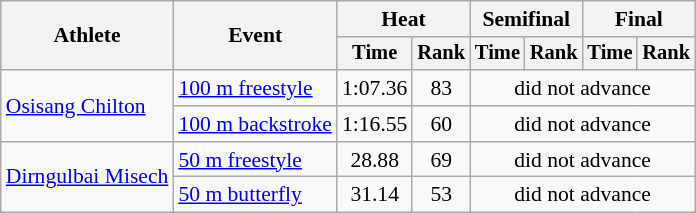<table class="wikitable" style="text-align:center; font-size:90%">
<tr>
<th rowspan="2">Athlete</th>
<th rowspan="2">Event</th>
<th colspan="2">Heat</th>
<th colspan="2">Semifinal</th>
<th colspan="2">Final</th>
</tr>
<tr style="font-size:95%">
<th>Time</th>
<th>Rank</th>
<th>Time</th>
<th>Rank</th>
<th>Time</th>
<th>Rank</th>
</tr>
<tr>
<td align=left rowspan=2><a href='#'>Osisang Chilton</a></td>
<td align=left><a href='#'>100 m freestyle</a></td>
<td>1:07.36</td>
<td>83</td>
<td colspan=4>did not advance</td>
</tr>
<tr>
<td align=left><a href='#'>100 m backstroke</a></td>
<td>1:16.55</td>
<td>60</td>
<td colspan=4>did not advance</td>
</tr>
<tr>
<td align=left rowspan=2><a href='#'>Dirngulbai Misech</a></td>
<td align=left><a href='#'>50 m freestyle</a></td>
<td>28.88</td>
<td>69</td>
<td colspan=4>did not advance</td>
</tr>
<tr>
<td align=left><a href='#'>50 m butterfly</a></td>
<td>31.14</td>
<td>53</td>
<td colspan=4>did not advance</td>
</tr>
</table>
